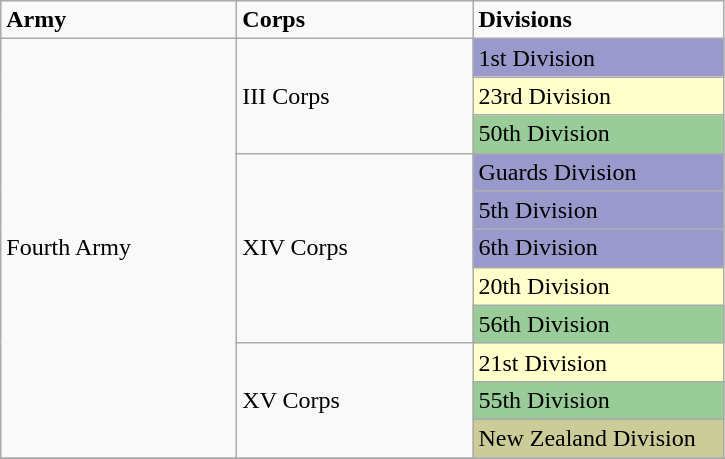<table class="wikitable">
<tr>
<td width="150pt"><strong>Army</strong></td>
<td width="150pt"><strong>Corps</strong></td>
<td width="160pt"><strong>Divisions</strong></td>
</tr>
<tr>
<td rowspan="11">Fourth Army</td>
<td rowspan="3">III Corps</td>
<td style="background:#9999CC">1st Division</td>
</tr>
<tr>
<td style="background:#FFFFCC;">23rd Division</td>
</tr>
<tr>
<td style="background:#99CC99">50th Division</td>
</tr>
<tr>
<td rowspan="5">XIV Corps</td>
<td style="background:#9999CC">Guards Division</td>
</tr>
<tr>
<td style="background:#9999CC">5th Division</td>
</tr>
<tr>
<td style="background:#9999CC">6th Division</td>
</tr>
<tr>
<td style="background:#FFFFCC;">20th Division</td>
</tr>
<tr>
<td style="background:#99CC99;">56th Division</td>
</tr>
<tr>
<td rowspan="3">XV Corps</td>
<td style="background:#FFFFCC;">21st Division</td>
</tr>
<tr>
<td style="background:#99CC99;">55th Division</td>
</tr>
<tr>
<td style="background:#CCCC99;">New Zealand Division</td>
</tr>
<tr>
</tr>
</table>
